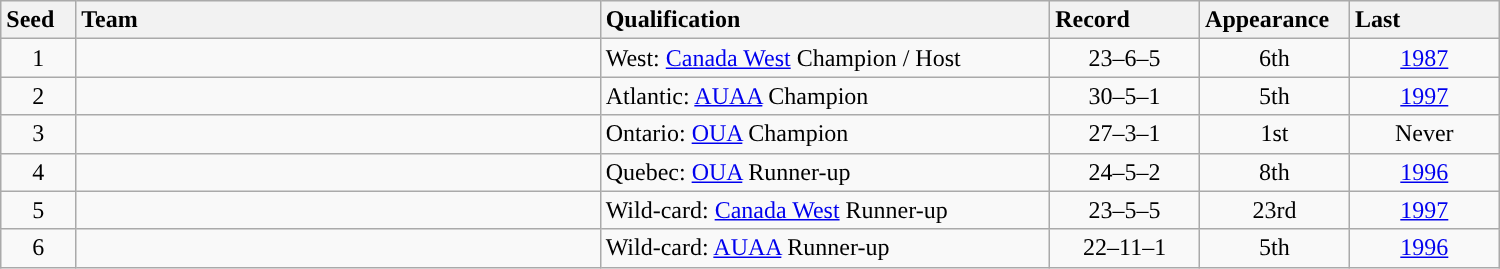<table class="wikitable sortable" style="text-align: center;" width=1000>
<tr style="background:#efefef; text-align:center">
<th style="text-align:left" width=5%>Seed</th>
<th style="text-align:left" width=35%>Team</th>
<th style="text-align:left" width=30%>Qualification</th>
<th style="text-align:left" width=10%>Record</th>
<th style="text-align:left" width=10%>Appearance</th>
<th style="text-align:left" width=10%>Last</th>
</tr>
<tr style="text-align:center">
<td style="text-align:center">1</td>
<td style="text-align:left; "><a href='#'></a></td>
<td style="text-align:left">West: <a href='#'>Canada West</a> Champion / Host</td>
<td style="text-align:center">23–6–5</td>
<td style="text-align:center">6th</td>
<td style="text-align:center"><a href='#'>1987</a></td>
</tr>
<tr style="text-align:center">
<td style="text-align:center">2</td>
<td style="text-align:left; "><a href='#'></a></td>
<td style="text-align:left">Atlantic: <a href='#'>AUAA</a> Champion</td>
<td style="text-align:center">30–5–1</td>
<td style="text-align:center">5th</td>
<td style="text-align:center"><a href='#'>1997</a></td>
</tr>
<tr style="text-align:center">
<td style="text-align:center">3</td>
<td style="text-align:left; "><a href='#'></a></td>
<td style="text-align:left">Ontario: <a href='#'>OUA</a> Champion</td>
<td style="text-align:center">27–3–1</td>
<td style="text-align:center">1st</td>
<td style="text-align:center">Never</td>
</tr>
<tr style="text-align:center">
<td style="text-align:center">4</td>
<td style="text-align:left; "><a href='#'></a></td>
<td style="text-align:left">Quebec: <a href='#'>OUA</a> Runner-up</td>
<td style="text-align:center">24–5–2</td>
<td style="text-align:center">8th</td>
<td style="text-align:center"><a href='#'>1996</a></td>
</tr>
<tr style="text-align:center">
<td style="text-align:center">5</td>
<td style="text-align:left; "><a href='#'></a></td>
<td style="text-align:left">Wild-card: <a href='#'>Canada West</a> Runner-up</td>
<td style="text-align:center">23–5–5</td>
<td style="text-align:center">23rd</td>
<td style="text-align:center"><a href='#'>1997</a></td>
</tr>
<tr style="text-align:center">
<td style="text-align:center">6</td>
<td style="text-align:left; "><a href='#'></a></td>
<td style="text-align:left">Wild-card: <a href='#'>AUAA</a> Runner-up</td>
<td style="text-align:center">22–11–1</td>
<td style="text-align:center">5th</td>
<td style="text-align:center"><a href='#'>1996</a></td>
</tr>
</table>
